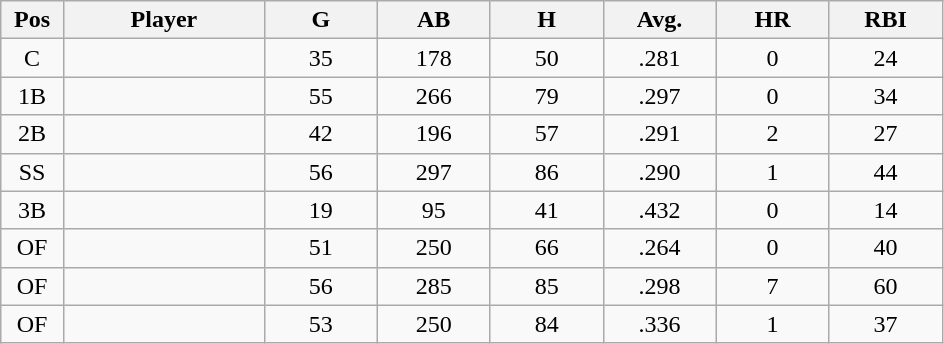<table class="wikitable sortable">
<tr>
<th bgcolor="#DDDDFF" width="5%">Pos</th>
<th bgcolor="#DDDDFF" width="16%">Player</th>
<th bgcolor="#DDDDFF" width="9%">G</th>
<th bgcolor="#DDDDFF" width="9%">AB</th>
<th bgcolor="#DDDDFF" width="9%">H</th>
<th bgcolor="#DDDDFF" width="9%">Avg.</th>
<th bgcolor="#DDDDFF" width="9%">HR</th>
<th bgcolor="#DDDDFF" width="9%">RBI</th>
</tr>
<tr align="center">
<td>C</td>
<td></td>
<td>35</td>
<td>178</td>
<td>50</td>
<td>.281</td>
<td>0</td>
<td>24</td>
</tr>
<tr align="center">
<td>1B</td>
<td></td>
<td>55</td>
<td>266</td>
<td>79</td>
<td>.297</td>
<td>0</td>
<td>34</td>
</tr>
<tr align="center">
<td>2B</td>
<td></td>
<td>42</td>
<td>196</td>
<td>57</td>
<td>.291</td>
<td>2</td>
<td>27</td>
</tr>
<tr align="center">
<td>SS</td>
<td></td>
<td>56</td>
<td>297</td>
<td>86</td>
<td>.290</td>
<td>1</td>
<td>44</td>
</tr>
<tr align="center">
<td>3B</td>
<td></td>
<td>19</td>
<td>95</td>
<td>41</td>
<td>.432</td>
<td>0</td>
<td>14</td>
</tr>
<tr align="center">
<td>OF</td>
<td></td>
<td>51</td>
<td>250</td>
<td>66</td>
<td>.264</td>
<td>0</td>
<td>40</td>
</tr>
<tr align="center">
<td>OF</td>
<td></td>
<td>56</td>
<td>285</td>
<td>85</td>
<td>.298</td>
<td>7</td>
<td>60</td>
</tr>
<tr align="center">
<td>OF</td>
<td></td>
<td>53</td>
<td>250</td>
<td>84</td>
<td>.336</td>
<td>1</td>
<td>37</td>
</tr>
</table>
